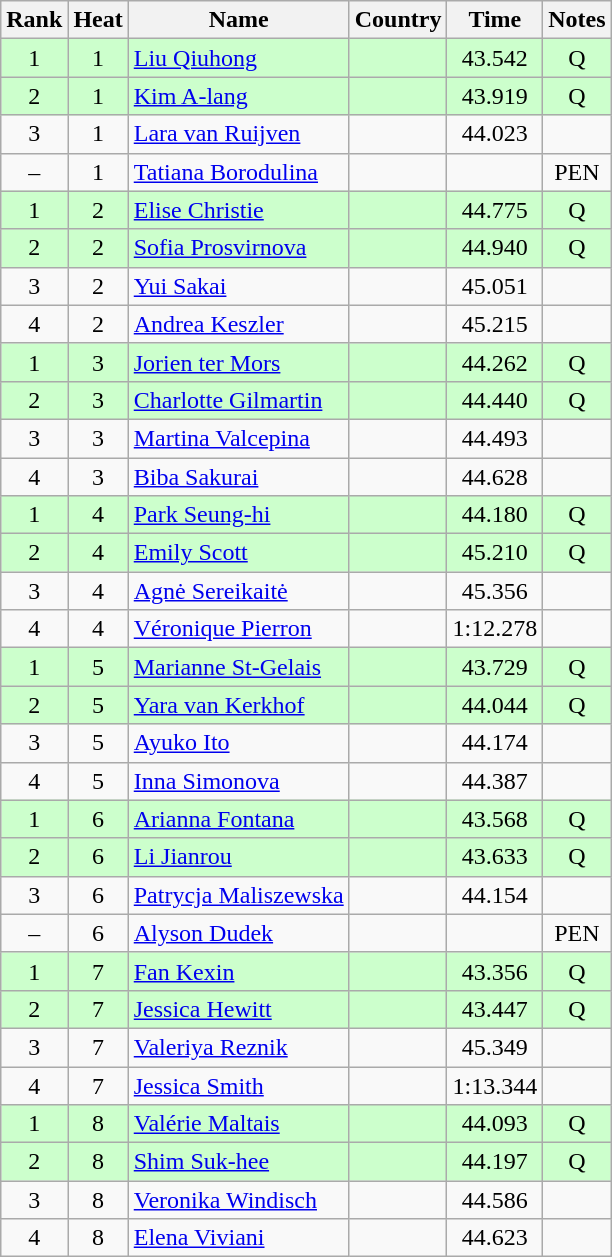<table class="wikitable sortable" style="text-align:center">
<tr>
<th>Rank</th>
<th>Heat</th>
<th>Name</th>
<th>Country</th>
<th>Time</th>
<th>Notes</th>
</tr>
<tr bgcolor=ccffcc>
<td>1</td>
<td>1</td>
<td align=left><a href='#'>Liu Qiuhong</a></td>
<td align=left></td>
<td>43.542</td>
<td>Q</td>
</tr>
<tr bgcolor=ccffcc>
<td>2</td>
<td>1</td>
<td align=left><a href='#'>Kim A-lang</a></td>
<td align=left></td>
<td>43.919</td>
<td>Q</td>
</tr>
<tr>
<td>3</td>
<td>1</td>
<td align=left><a href='#'>Lara van Ruijven</a></td>
<td align=left></td>
<td>44.023</td>
<td></td>
</tr>
<tr>
<td>–</td>
<td>1</td>
<td align=left><a href='#'>Tatiana Borodulina</a></td>
<td align=left></td>
<td></td>
<td>PEN</td>
</tr>
<tr bgcolor=ccffcc>
<td>1</td>
<td>2</td>
<td align=left><a href='#'>Elise Christie</a></td>
<td align=left></td>
<td>44.775</td>
<td>Q</td>
</tr>
<tr bgcolor=ccffcc>
<td>2</td>
<td>2</td>
<td align=left><a href='#'>Sofia Prosvirnova</a></td>
<td align=left></td>
<td>44.940</td>
<td>Q</td>
</tr>
<tr>
<td>3</td>
<td>2</td>
<td align=left><a href='#'>Yui Sakai</a></td>
<td align=left></td>
<td>45.051</td>
<td></td>
</tr>
<tr>
<td>4</td>
<td>2</td>
<td align=left><a href='#'>Andrea Keszler</a></td>
<td align=left></td>
<td>45.215</td>
<td></td>
</tr>
<tr bgcolor=ccffcc>
<td>1</td>
<td>3</td>
<td align=left><a href='#'>Jorien ter Mors</a></td>
<td align=left></td>
<td>44.262</td>
<td>Q</td>
</tr>
<tr bgcolor=ccffcc>
<td>2</td>
<td>3</td>
<td align=left><a href='#'>Charlotte Gilmartin</a></td>
<td align=left></td>
<td>44.440</td>
<td>Q</td>
</tr>
<tr>
<td>3</td>
<td>3</td>
<td align=left><a href='#'>Martina Valcepina</a></td>
<td align=left></td>
<td>44.493</td>
<td></td>
</tr>
<tr>
<td>4</td>
<td>3</td>
<td align=left><a href='#'>Biba Sakurai</a></td>
<td align=left></td>
<td>44.628</td>
<td></td>
</tr>
<tr bgcolor=ccffcc>
<td>1</td>
<td>4</td>
<td align=left><a href='#'>Park Seung-hi</a></td>
<td align=left></td>
<td>44.180</td>
<td>Q</td>
</tr>
<tr bgcolor=ccffcc>
<td>2</td>
<td>4</td>
<td align=left><a href='#'>Emily Scott</a></td>
<td align=left></td>
<td>45.210</td>
<td>Q</td>
</tr>
<tr>
<td>3</td>
<td>4</td>
<td align=left><a href='#'>Agnė Sereikaitė</a></td>
<td align=left></td>
<td>45.356</td>
<td></td>
</tr>
<tr>
<td>4</td>
<td>4</td>
<td align=left><a href='#'>Véronique Pierron</a></td>
<td align=left></td>
<td>1:12.278</td>
<td></td>
</tr>
<tr bgcolor=ccffcc>
<td>1</td>
<td>5</td>
<td align=left><a href='#'>Marianne St-Gelais</a></td>
<td align=left></td>
<td>43.729</td>
<td>Q</td>
</tr>
<tr bgcolor=ccffcc>
<td>2</td>
<td>5</td>
<td align=left><a href='#'>Yara van Kerkhof</a></td>
<td align=left></td>
<td>44.044</td>
<td>Q</td>
</tr>
<tr>
<td>3</td>
<td>5</td>
<td align=left><a href='#'>Ayuko Ito</a></td>
<td align=left></td>
<td>44.174</td>
<td></td>
</tr>
<tr>
<td>4</td>
<td>5</td>
<td align=left><a href='#'>Inna Simonova</a></td>
<td align=left></td>
<td>44.387</td>
<td></td>
</tr>
<tr bgcolor=ccffcc>
<td>1</td>
<td>6</td>
<td align=left><a href='#'>Arianna Fontana</a></td>
<td align=left></td>
<td>43.568</td>
<td>Q</td>
</tr>
<tr bgcolor=ccffcc>
<td>2</td>
<td>6</td>
<td align=left><a href='#'>Li Jianrou</a></td>
<td align=left></td>
<td>43.633</td>
<td>Q</td>
</tr>
<tr>
<td>3</td>
<td>6</td>
<td align=left><a href='#'>Patrycja Maliszewska</a></td>
<td align=left></td>
<td>44.154</td>
<td></td>
</tr>
<tr>
<td>–</td>
<td>6</td>
<td align=left><a href='#'>Alyson Dudek</a></td>
<td align=left></td>
<td></td>
<td>PEN</td>
</tr>
<tr bgcolor=ccffcc>
<td>1</td>
<td>7</td>
<td align=left><a href='#'>Fan Kexin</a></td>
<td align=left></td>
<td>43.356</td>
<td>Q</td>
</tr>
<tr bgcolor=ccffcc>
<td>2</td>
<td>7</td>
<td align=left><a href='#'>Jessica Hewitt</a></td>
<td align=left></td>
<td>43.447</td>
<td>Q</td>
</tr>
<tr>
<td>3</td>
<td>7</td>
<td align=left><a href='#'>Valeriya Reznik</a></td>
<td align=left></td>
<td>45.349</td>
<td></td>
</tr>
<tr>
<td>4</td>
<td>7</td>
<td align=left><a href='#'>Jessica Smith</a></td>
<td align=left></td>
<td>1:13.344</td>
<td></td>
</tr>
<tr bgcolor=ccffcc>
<td>1</td>
<td>8</td>
<td align=left><a href='#'>Valérie Maltais</a></td>
<td align=left></td>
<td>44.093</td>
<td>Q</td>
</tr>
<tr bgcolor=ccffcc>
<td>2</td>
<td>8</td>
<td align=left><a href='#'>Shim Suk-hee</a></td>
<td align=left></td>
<td>44.197</td>
<td>Q</td>
</tr>
<tr>
<td>3</td>
<td>8</td>
<td align=left><a href='#'>Veronika Windisch</a></td>
<td align=left></td>
<td>44.586</td>
<td></td>
</tr>
<tr>
<td>4</td>
<td>8</td>
<td align=left><a href='#'>Elena Viviani</a></td>
<td align=left></td>
<td>44.623</td>
<td></td>
</tr>
</table>
